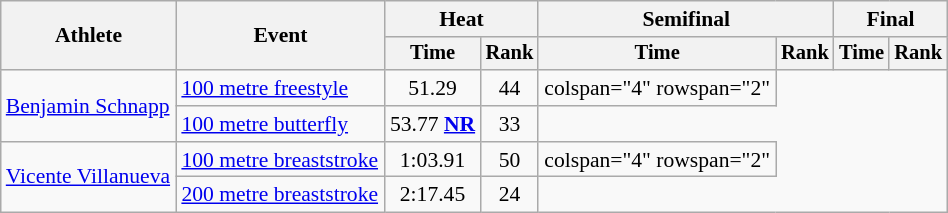<table class="wikitable" style="text-align:center; font-size:90%; width:50%;">
<tr>
<th rowspan="2">Athlete</th>
<th rowspan="2">Event</th>
<th colspan="2">Heat</th>
<th colspan="2">Semifinal</th>
<th colspan="2">Final</th>
</tr>
<tr style="font-size:95%">
<th>Time</th>
<th>Rank</th>
<th>Time</th>
<th>Rank</th>
<th>Time</th>
<th>Rank</th>
</tr>
<tr align=center>
<td align=left rowspan="2"><a href='#'>Benjamin Schnapp</a></td>
<td align=left><a href='#'>100 metre freestyle</a></td>
<td>51.29</td>
<td>44</td>
<td>colspan="4" rowspan="2" </td>
</tr>
<tr align=center>
<td align=left><a href='#'>100 metre butterfly</a></td>
<td>53.77 <strong><a href='#'>NR</a></strong></td>
<td>33</td>
</tr>
<tr align=center>
<td align=left rowspan="2"><a href='#'>Vicente Villanueva</a></td>
<td align=left><a href='#'>100 metre breaststroke</a></td>
<td>1:03.91</td>
<td>50</td>
<td>colspan="4" rowspan="2" </td>
</tr>
<tr align=center>
<td align=left><a href='#'>200 metre breaststroke</a></td>
<td>2:17.45</td>
<td>24</td>
</tr>
</table>
